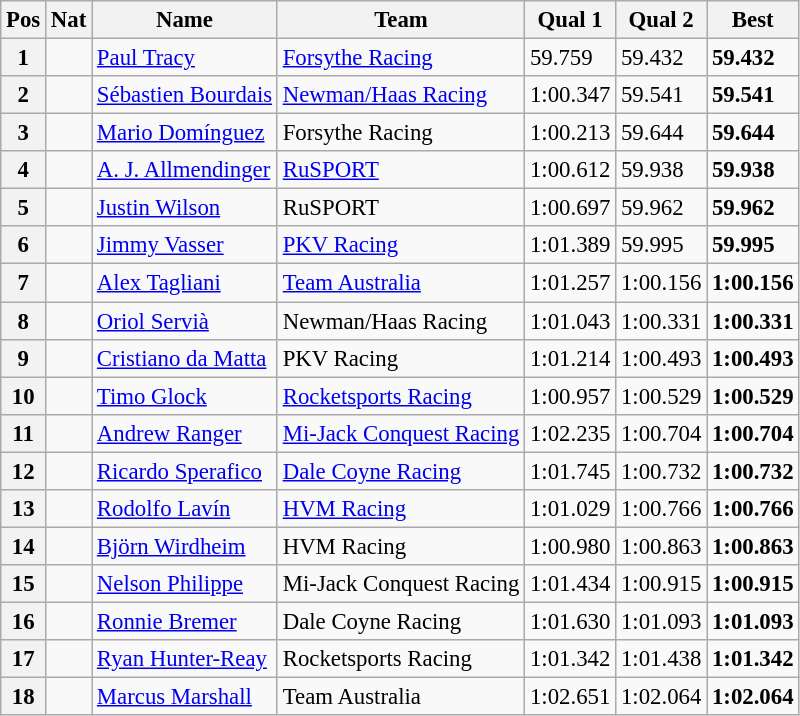<table class="wikitable" style="font-size: 95%;">
<tr>
<th>Pos</th>
<th>Nat</th>
<th>Name</th>
<th>Team</th>
<th>Qual 1</th>
<th>Qual 2</th>
<th>Best</th>
</tr>
<tr>
<th>1</th>
<td></td>
<td><a href='#'>Paul Tracy</a></td>
<td><a href='#'>Forsythe Racing</a></td>
<td>59.759</td>
<td>59.432</td>
<td><strong>59.432</strong></td>
</tr>
<tr>
<th>2</th>
<td></td>
<td><a href='#'>Sébastien Bourdais</a></td>
<td><a href='#'>Newman/Haas Racing</a></td>
<td>1:00.347</td>
<td>59.541</td>
<td><strong>59.541</strong></td>
</tr>
<tr>
<th>3</th>
<td></td>
<td><a href='#'>Mario Domínguez</a></td>
<td>Forsythe Racing</td>
<td>1:00.213</td>
<td>59.644</td>
<td><strong>59.644</strong></td>
</tr>
<tr>
<th>4</th>
<td></td>
<td><a href='#'>A. J. Allmendinger</a></td>
<td><a href='#'>RuSPORT</a></td>
<td>1:00.612</td>
<td>59.938</td>
<td><strong>59.938</strong></td>
</tr>
<tr>
<th>5</th>
<td></td>
<td><a href='#'>Justin Wilson</a></td>
<td>RuSPORT</td>
<td>1:00.697</td>
<td>59.962</td>
<td><strong>59.962</strong></td>
</tr>
<tr>
<th>6</th>
<td></td>
<td><a href='#'>Jimmy Vasser</a></td>
<td><a href='#'>PKV Racing</a></td>
<td>1:01.389</td>
<td>59.995</td>
<td><strong>59.995</strong></td>
</tr>
<tr>
<th>7</th>
<td></td>
<td><a href='#'>Alex Tagliani</a></td>
<td><a href='#'>Team Australia</a></td>
<td>1:01.257</td>
<td>1:00.156</td>
<td><strong>1:00.156</strong></td>
</tr>
<tr>
<th>8</th>
<td></td>
<td><a href='#'>Oriol Servià</a></td>
<td>Newman/Haas Racing</td>
<td>1:01.043</td>
<td>1:00.331</td>
<td><strong>1:00.331</strong></td>
</tr>
<tr>
<th>9</th>
<td></td>
<td><a href='#'>Cristiano da Matta</a></td>
<td>PKV Racing</td>
<td>1:01.214</td>
<td>1:00.493</td>
<td><strong>1:00.493</strong></td>
</tr>
<tr>
<th>10</th>
<td></td>
<td><a href='#'>Timo Glock</a></td>
<td><a href='#'>Rocketsports Racing</a></td>
<td>1:00.957</td>
<td>1:00.529</td>
<td><strong>1:00.529</strong></td>
</tr>
<tr>
<th>11</th>
<td></td>
<td><a href='#'>Andrew Ranger</a></td>
<td><a href='#'>Mi-Jack Conquest Racing</a></td>
<td>1:02.235</td>
<td>1:00.704</td>
<td><strong>1:00.704</strong></td>
</tr>
<tr>
<th>12</th>
<td></td>
<td><a href='#'>Ricardo Sperafico</a></td>
<td><a href='#'>Dale Coyne Racing</a></td>
<td>1:01.745</td>
<td>1:00.732</td>
<td><strong>1:00.732</strong></td>
</tr>
<tr>
<th>13</th>
<td></td>
<td><a href='#'>Rodolfo Lavín</a></td>
<td><a href='#'>HVM Racing</a></td>
<td>1:01.029</td>
<td>1:00.766</td>
<td><strong>1:00.766</strong></td>
</tr>
<tr>
<th>14</th>
<td></td>
<td><a href='#'>Björn Wirdheim</a></td>
<td>HVM Racing</td>
<td>1:00.980</td>
<td>1:00.863</td>
<td><strong>1:00.863</strong></td>
</tr>
<tr>
<th>15</th>
<td></td>
<td><a href='#'>Nelson Philippe</a></td>
<td>Mi-Jack Conquest Racing</td>
<td>1:01.434</td>
<td>1:00.915</td>
<td><strong>1:00.915</strong></td>
</tr>
<tr>
<th>16</th>
<td></td>
<td><a href='#'>Ronnie Bremer</a></td>
<td>Dale Coyne Racing</td>
<td>1:01.630</td>
<td>1:01.093</td>
<td><strong>1:01.093</strong></td>
</tr>
<tr>
<th>17</th>
<td></td>
<td><a href='#'>Ryan Hunter-Reay</a></td>
<td>Rocketsports Racing</td>
<td>1:01.342</td>
<td>1:01.438</td>
<td><strong>1:01.342</strong></td>
</tr>
<tr>
<th>18</th>
<td></td>
<td><a href='#'>Marcus Marshall</a></td>
<td>Team Australia</td>
<td>1:02.651</td>
<td>1:02.064</td>
<td><strong>1:02.064</strong></td>
</tr>
</table>
